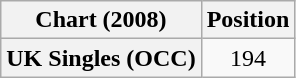<table class="wikitable plainrowheaders">
<tr>
<th scope="col">Chart (2008)</th>
<th scope="col">Position</th>
</tr>
<tr>
<th scope="row">UK Singles (OCC)</th>
<td align="center">194</td>
</tr>
</table>
